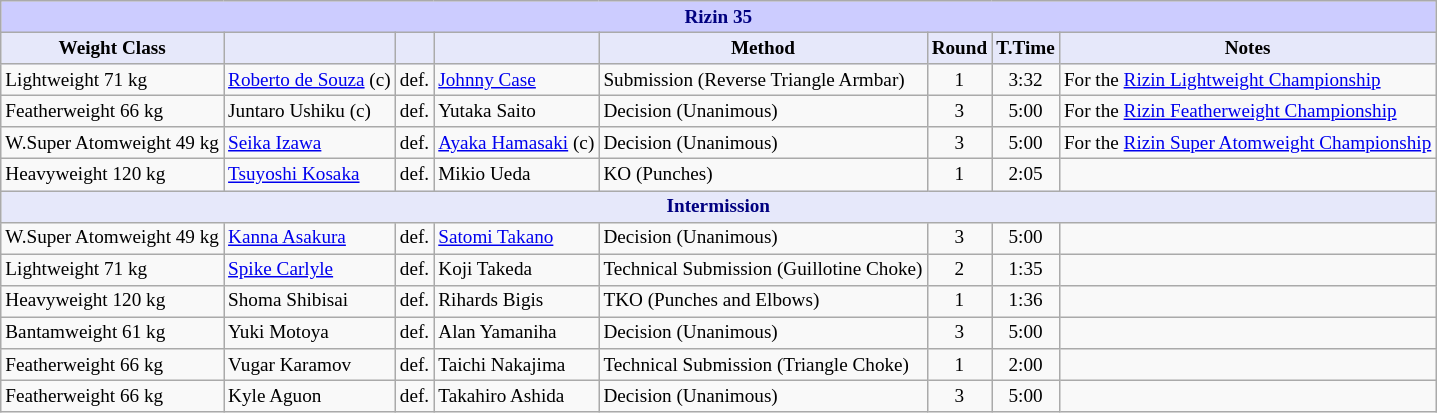<table class="wikitable" style="font-size: 80%;">
<tr>
<th colspan="8" style="background-color: #ccf; color: #000080; text-align: center;"><strong>Rizin 35</strong></th>
</tr>
<tr>
<th colspan="1" style="background-color: #E6E8FA; color: #000000; text-align: center;">Weight Class</th>
<th colspan="1" style="background-color: #E6E8FA; color: #000000; text-align: center;"></th>
<th colspan="1" style="background-color: #E6E8FA; color: #000000; text-align: center;"></th>
<th colspan="1" style="background-color: #E6E8FA; color: #000000; text-align: center;"></th>
<th colspan="1" style="background-color: #E6E8FA; color: #000000; text-align: center;">Method</th>
<th colspan="1" style="background-color: #E6E8FA; color: #000000; text-align: center;">Round</th>
<th colspan="1" style="background-color: #E6E8FA; color: #000000; text-align: center;">T.Time</th>
<th colspan="1" style="background-color: #E6E8FA; color: #000000; text-align: center;">Notes</th>
</tr>
<tr>
<td>Lightweight 71 kg</td>
<td> <a href='#'>Roberto de Souza</a> (c)</td>
<td align=center>def.</td>
<td> <a href='#'>Johnny Case</a></td>
<td>Submission (Reverse Triangle Armbar)</td>
<td align=center>1</td>
<td align=center>3:32</td>
<td>For the <a href='#'>Rizin Lightweight Championship</a></td>
</tr>
<tr>
<td>Featherweight 66 kg</td>
<td> Juntaro Ushiku (c)</td>
<td align=center>def.</td>
<td> Yutaka Saito</td>
<td>Decision (Unanimous)</td>
<td align=center>3</td>
<td align=center>5:00</td>
<td>For the <a href='#'>Rizin Featherweight Championship</a></td>
</tr>
<tr>
<td>W.Super Atomweight 49 kg</td>
<td><a href='#'>Seika Izawa</a></td>
<td align=center>def.</td>
<td> <a href='#'>Ayaka Hamasaki</a> (c)</td>
<td>Decision (Unanimous)</td>
<td align=center>3</td>
<td align=center>5:00</td>
<td>For the <a href='#'>Rizin Super Atomweight Championship</a></td>
</tr>
<tr>
<td>Heavyweight 120 kg</td>
<td> <a href='#'>Tsuyoshi Kosaka</a></td>
<td align=center>def.</td>
<td> Mikio Ueda</td>
<td>KO (Punches)</td>
<td align=center>1</td>
<td align=center>2:05</td>
<td></td>
</tr>
<tr>
<th colspan="8" style="background-color: #E6E8FA; color: #000080; text-align: center;"><strong>Intermission</strong></th>
</tr>
<tr>
<td>W.Super Atomweight 49 kg</td>
<td> <a href='#'>Kanna Asakura</a></td>
<td align=center>def.</td>
<td> <a href='#'>Satomi Takano</a></td>
<td>Decision (Unanimous)</td>
<td align=center>3</td>
<td align=center>5:00</td>
<td></td>
</tr>
<tr>
<td>Lightweight 71 kg</td>
<td> <a href='#'>Spike Carlyle</a></td>
<td align=center>def.</td>
<td> Koji Takeda</td>
<td>Technical Submission (Guillotine Choke)</td>
<td align=center>2</td>
<td align=center>1:35</td>
<td></td>
</tr>
<tr>
<td>Heavyweight 120 kg</td>
<td> Shoma Shibisai</td>
<td align=center>def.</td>
<td> Rihards Bigis</td>
<td>TKO (Punches and Elbows)</td>
<td align=center>1</td>
<td align=center>1:36</td>
<td></td>
</tr>
<tr>
<td>Bantamweight 61 kg</td>
<td> Yuki Motoya</td>
<td align=center>def.</td>
<td> Alan Yamaniha</td>
<td>Decision (Unanimous)</td>
<td align=center>3</td>
<td align=center>5:00</td>
<td></td>
</tr>
<tr>
<td>Featherweight 66 kg</td>
<td> Vugar Karamov</td>
<td align=center>def.</td>
<td> Taichi Nakajima</td>
<td>Technical Submission (Triangle Choke)</td>
<td align=center>1</td>
<td align=center>2:00</td>
<td></td>
</tr>
<tr>
<td>Featherweight 66 kg</td>
<td> Kyle Aguon</td>
<td align=center>def.</td>
<td> Takahiro Ashida</td>
<td>Decision (Unanimous)</td>
<td align=center>3</td>
<td align=center>5:00</td>
<td></td>
</tr>
</table>
